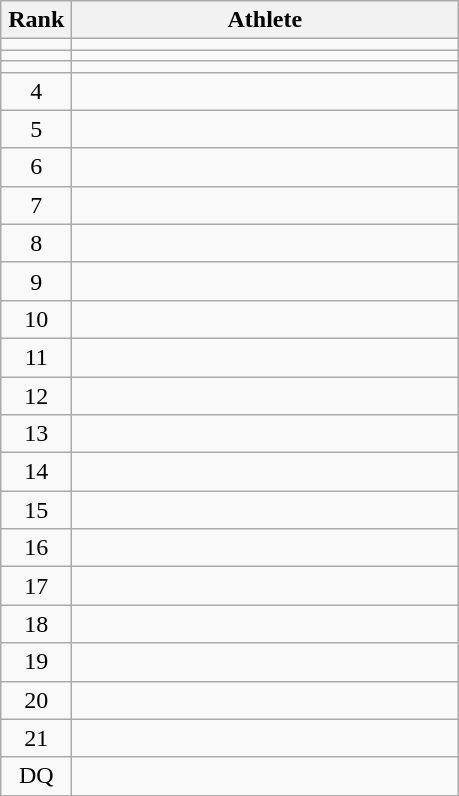<table class="wikitable" style="text-align: center;">
<tr>
<th width=40>Rank</th>
<th width=250>Athlete</th>
</tr>
<tr>
<td></td>
<td align="left"></td>
</tr>
<tr>
<td></td>
<td align="left"></td>
</tr>
<tr>
<td></td>
<td align="left"></td>
</tr>
<tr>
<td>4</td>
<td align="left"></td>
</tr>
<tr>
<td>5</td>
<td align="left"></td>
</tr>
<tr>
<td>6</td>
<td align="left"></td>
</tr>
<tr>
<td>7</td>
<td align="left"></td>
</tr>
<tr>
<td>8</td>
<td align="left"></td>
</tr>
<tr>
<td>9</td>
<td align="left"></td>
</tr>
<tr>
<td>10</td>
<td align="left"></td>
</tr>
<tr>
<td>11</td>
<td align="left"></td>
</tr>
<tr>
<td>12</td>
<td align="left"></td>
</tr>
<tr>
<td>13</td>
<td align="left"></td>
</tr>
<tr>
<td>14</td>
<td align="left"></td>
</tr>
<tr>
<td>15</td>
<td align="left"></td>
</tr>
<tr>
<td>16</td>
<td align="left"></td>
</tr>
<tr>
<td>17</td>
<td align="left"></td>
</tr>
<tr>
<td>18</td>
<td align="left"></td>
</tr>
<tr>
<td>19</td>
<td align="left"></td>
</tr>
<tr>
<td>20</td>
<td align="left"></td>
</tr>
<tr>
<td>21</td>
<td align="left"></td>
</tr>
<tr>
<td>DQ</td>
<td align="left"></td>
</tr>
</table>
